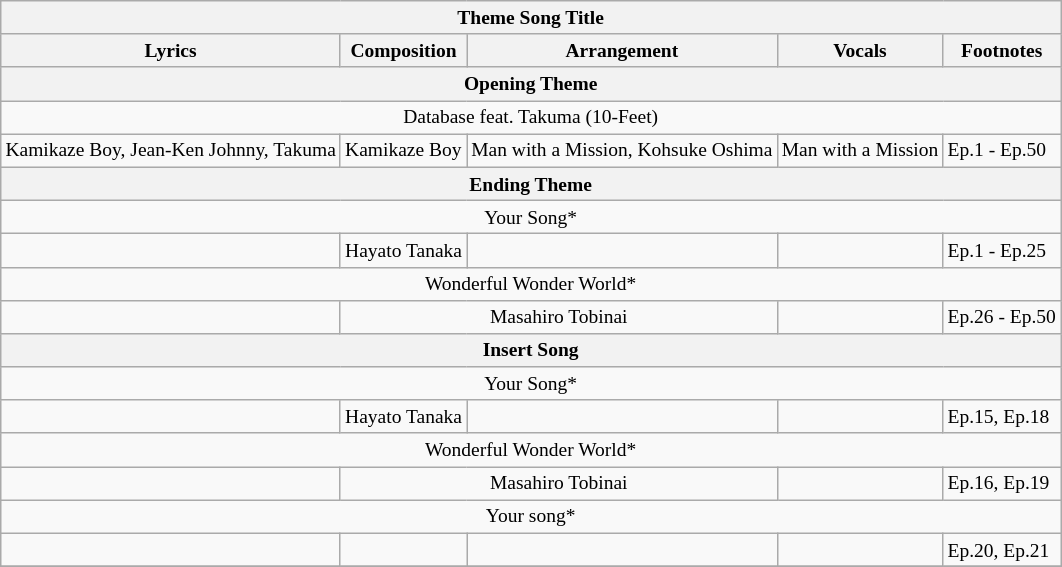<table class="wikitable" style="font-size:small">
<tr>
<th colspan="5">Theme Song Title</th>
</tr>
<tr>
<th>Lyrics</th>
<th>Composition</th>
<th>Arrangement</th>
<th>Vocals</th>
<th>Footnotes</th>
</tr>
<tr>
<th colspan="5">Opening Theme</th>
</tr>
<tr>
<td colspan="5" style="text-align:center;">Database feat. Takuma (10-Feet)</td>
</tr>
<tr>
<td>Kamikaze Boy, Jean-Ken Johnny, Takuma</td>
<td>Kamikaze Boy</td>
<td>Man with a Mission, Kohsuke Oshima</td>
<td>Man with a Mission</td>
<td>Ep.1 - Ep.50</td>
</tr>
<tr>
<th colspan="5">Ending Theme</th>
</tr>
<tr>
<td colspan="5" style="text-align:center;">Your Song*</td>
</tr>
<tr>
<td></td>
<td>Hayato Tanaka</td>
<td></td>
<td></td>
<td>Ep.1 - Ep.25</td>
</tr>
<tr>
<td colspan="5" style="text-align:center;">Wonderful Wonder World*</td>
</tr>
<tr>
<td></td>
<td colspan="2" style="text-align:center;">Masahiro Tobinai</td>
<td></td>
<td>Ep.26 - Ep.50</td>
</tr>
<tr>
<th colspan="5">Insert Song</th>
</tr>
<tr>
<td colspan="5" style="text-align:center;">Your Song*</td>
</tr>
<tr>
<td></td>
<td>Hayato Tanaka</td>
<td></td>
<td></td>
<td>Ep.15, Ep.18</td>
</tr>
<tr>
<td colspan="5" style="text-align:center;">Wonderful Wonder World*</td>
</tr>
<tr>
<td></td>
<td colspan="2" style="text-align:center;">Masahiro Tobinai</td>
<td></td>
<td>Ep.16, Ep.19</td>
</tr>
<tr>
<td colspan="5" style="text-align:center;">Your song*</td>
</tr>
<tr>
<td></td>
<td></td>
<td></td>
<td></td>
<td>Ep.20, Ep.21</td>
</tr>
<tr>
</tr>
</table>
